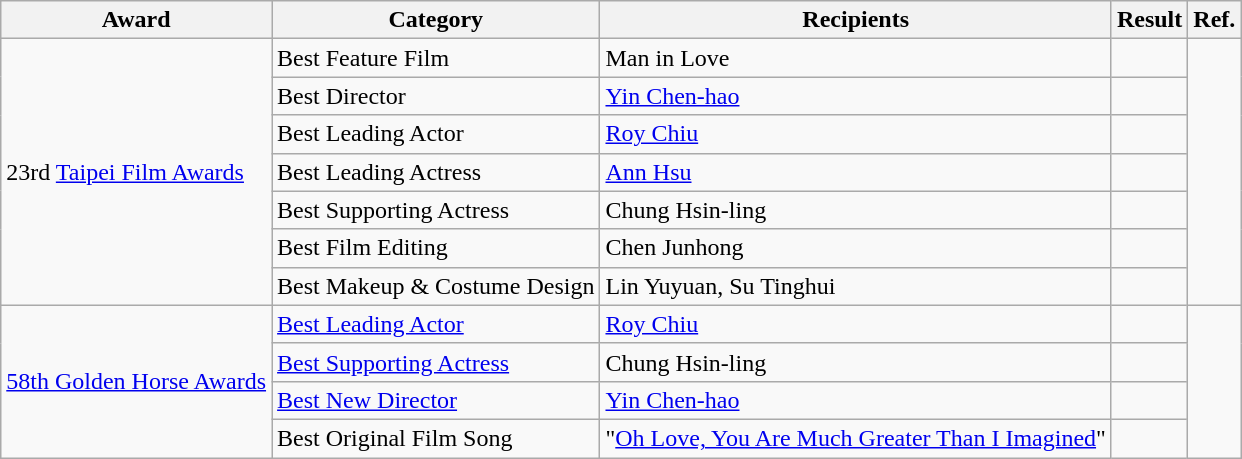<table class="wikitable sortable">
<tr>
<th>Award</th>
<th>Category</th>
<th>Recipients</th>
<th>Result</th>
<th>Ref.</th>
</tr>
<tr>
<td rowspan=7>23rd <a href='#'>Taipei Film Awards</a></td>
<td>Best Feature Film</td>
<td>Man in Love</td>
<td></td>
<td rowspan=7></td>
</tr>
<tr>
<td>Best Director</td>
<td><a href='#'>Yin Chen-hao</a></td>
<td></td>
</tr>
<tr>
<td>Best Leading Actor</td>
<td><a href='#'>Roy Chiu</a></td>
<td></td>
</tr>
<tr>
<td>Best Leading Actress</td>
<td><a href='#'>Ann Hsu</a></td>
<td></td>
</tr>
<tr>
<td>Best Supporting Actress</td>
<td>Chung Hsin-ling</td>
<td></td>
</tr>
<tr>
<td>Best Film Editing</td>
<td>Chen Junhong</td>
<td></td>
</tr>
<tr>
<td>Best Makeup & Costume Design</td>
<td>Lin Yuyuan, Su Tinghui</td>
<td></td>
</tr>
<tr>
<td rowspan="4"><a href='#'>58th Golden Horse Awards</a></td>
<td><a href='#'>Best Leading Actor</a></td>
<td><a href='#'>Roy Chiu</a></td>
<td></td>
<td rowspan="4"></td>
</tr>
<tr>
<td><a href='#'>Best Supporting Actress</a></td>
<td>Chung Hsin-ling</td>
<td></td>
</tr>
<tr>
<td><a href='#'>Best New Director</a></td>
<td><a href='#'>Yin Chen-hao</a></td>
<td></td>
</tr>
<tr>
<td>Best Original Film Song</td>
<td>"<a href='#'>Oh Love, You Are Much Greater Than I Imagined</a>"</td>
<td></td>
</tr>
</table>
